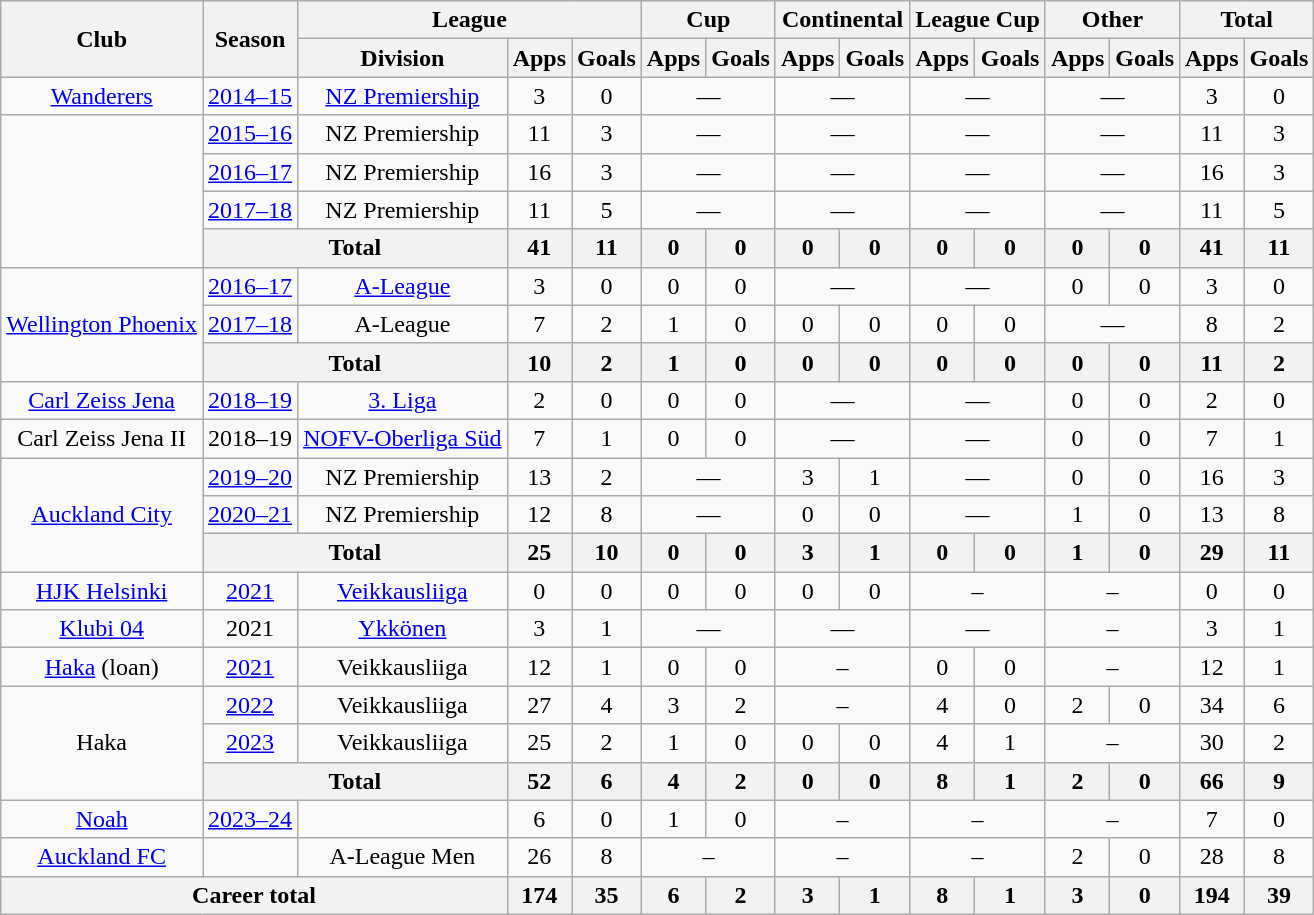<table class="wikitable" style="text-align:center">
<tr>
<th rowspan="2">Club</th>
<th rowspan="2">Season</th>
<th colspan="3">League</th>
<th colspan="2">Cup</th>
<th colspan="2">Continental</th>
<th colspan="2">League Cup</th>
<th colspan="2">Other</th>
<th colspan="2">Total</th>
</tr>
<tr>
<th>Division</th>
<th>Apps</th>
<th>Goals</th>
<th>Apps</th>
<th>Goals</th>
<th>Apps</th>
<th>Goals</th>
<th>Apps</th>
<th>Goals</th>
<th>Apps</th>
<th>Goals</th>
<th>Apps</th>
<th>Goals</th>
</tr>
<tr>
<td><a href='#'>Wanderers</a></td>
<td><a href='#'>2014–15</a></td>
<td><a href='#'>NZ Premiership</a></td>
<td>3</td>
<td>0</td>
<td colspan=2>—</td>
<td colspan=2>—</td>
<td colspan=2>—</td>
<td colspan=2>—</td>
<td>3</td>
<td>0</td>
</tr>
<tr>
<td rowspan="4"></td>
<td><a href='#'>2015–16</a></td>
<td>NZ Premiership</td>
<td>11</td>
<td>3</td>
<td colspan=2>—</td>
<td colspan=2>—</td>
<td colspan=2>—</td>
<td colspan=2>—</td>
<td>11</td>
<td>3</td>
</tr>
<tr>
<td><a href='#'>2016–17</a></td>
<td>NZ Premiership</td>
<td>16</td>
<td>3</td>
<td colspan=2>—</td>
<td colspan=2>—</td>
<td colspan=2>—</td>
<td colspan=2>—</td>
<td>16</td>
<td>3</td>
</tr>
<tr>
<td><a href='#'>2017–18</a></td>
<td>NZ Premiership</td>
<td>11</td>
<td>5</td>
<td colspan=2>—</td>
<td colspan=2>—</td>
<td colspan=2>—</td>
<td colspan=2>—</td>
<td>11</td>
<td>5</td>
</tr>
<tr>
<th colspan="2">Total</th>
<th>41</th>
<th>11</th>
<th>0</th>
<th>0</th>
<th>0</th>
<th>0</th>
<th>0</th>
<th>0</th>
<th>0</th>
<th>0</th>
<th>41</th>
<th>11</th>
</tr>
<tr>
<td rowspan="3"><a href='#'>Wellington Phoenix</a></td>
<td><a href='#'>2016–17</a></td>
<td><a href='#'>A-League</a></td>
<td>3</td>
<td>0</td>
<td>0</td>
<td>0</td>
<td colspan=2>—</td>
<td colspan=2>—</td>
<td>0</td>
<td>0</td>
<td>3</td>
<td>0</td>
</tr>
<tr>
<td><a href='#'>2017–18</a></td>
<td>A-League</td>
<td>7</td>
<td>2</td>
<td>1</td>
<td>0</td>
<td>0</td>
<td>0</td>
<td>0</td>
<td>0</td>
<td colspan=2>—</td>
<td>8</td>
<td>2</td>
</tr>
<tr>
<th colspan="2">Total</th>
<th>10</th>
<th>2</th>
<th>1</th>
<th>0</th>
<th>0</th>
<th>0</th>
<th>0</th>
<th>0</th>
<th>0</th>
<th>0</th>
<th>11</th>
<th>2</th>
</tr>
<tr>
<td><a href='#'>Carl Zeiss Jena</a></td>
<td><a href='#'>2018–19</a></td>
<td><a href='#'>3. Liga</a></td>
<td>2</td>
<td>0</td>
<td>0</td>
<td>0</td>
<td colspan=2>—</td>
<td colspan=2>—</td>
<td>0</td>
<td>0</td>
<td>2</td>
<td>0</td>
</tr>
<tr>
<td>Carl Zeiss Jena II</td>
<td>2018–19</td>
<td><a href='#'>NOFV-Oberliga Süd</a></td>
<td>7</td>
<td>1</td>
<td>0</td>
<td>0</td>
<td colspan=2>—</td>
<td colspan=2>—</td>
<td>0</td>
<td>0</td>
<td>7</td>
<td>1</td>
</tr>
<tr>
<td rowspan="3"><a href='#'>Auckland City</a></td>
<td><a href='#'>2019–20</a></td>
<td>NZ Premiership</td>
<td>13</td>
<td>2</td>
<td colspan=2>—</td>
<td>3</td>
<td>1</td>
<td colspan=2>—</td>
<td>0</td>
<td>0</td>
<td>16</td>
<td>3</td>
</tr>
<tr>
<td><a href='#'>2020–21</a></td>
<td>NZ Premiership</td>
<td>12</td>
<td>8</td>
<td colspan=2>—</td>
<td>0</td>
<td>0</td>
<td colspan=2>—</td>
<td>1</td>
<td>0</td>
<td>13</td>
<td>8</td>
</tr>
<tr>
<th colspan="2">Total</th>
<th>25</th>
<th>10</th>
<th>0</th>
<th>0</th>
<th>3</th>
<th>1</th>
<th>0</th>
<th>0</th>
<th>1</th>
<th>0</th>
<th>29</th>
<th>11</th>
</tr>
<tr>
<td><a href='#'>HJK Helsinki</a></td>
<td><a href='#'>2021</a></td>
<td><a href='#'>Veikkausliiga</a></td>
<td>0</td>
<td>0</td>
<td>0</td>
<td>0</td>
<td>0</td>
<td>0</td>
<td colspan=2>–</td>
<td colspan=2>–</td>
<td>0</td>
<td>0</td>
</tr>
<tr>
<td><a href='#'>Klubi 04</a></td>
<td>2021</td>
<td><a href='#'>Ykkönen</a></td>
<td>3</td>
<td>1</td>
<td colspan=2>—</td>
<td colspan=2>—</td>
<td colspan=2>—</td>
<td colspan=2>–</td>
<td>3</td>
<td>1</td>
</tr>
<tr>
<td><a href='#'>Haka</a> (loan)</td>
<td><a href='#'>2021</a></td>
<td>Veikkausliiga</td>
<td>12</td>
<td>1</td>
<td>0</td>
<td>0</td>
<td colspan=2>–</td>
<td>0</td>
<td>0</td>
<td colspan=2>–</td>
<td>12</td>
<td>1</td>
</tr>
<tr>
<td rowspan=3>Haka</td>
<td><a href='#'>2022</a></td>
<td>Veikkausliiga</td>
<td>27</td>
<td>4</td>
<td>3</td>
<td>2</td>
<td colspan=2>–</td>
<td>4</td>
<td>0</td>
<td>2</td>
<td>0</td>
<td>34</td>
<td>6</td>
</tr>
<tr>
<td><a href='#'>2023</a></td>
<td>Veikkausliiga</td>
<td>25</td>
<td>2</td>
<td>1</td>
<td>0</td>
<td>0</td>
<td>0</td>
<td>4</td>
<td>1</td>
<td colspan=2>–</td>
<td>30</td>
<td>2</td>
</tr>
<tr>
<th colspan="2">Total</th>
<th>52</th>
<th>6</th>
<th>4</th>
<th>2</th>
<th>0</th>
<th>0</th>
<th>8</th>
<th>1</th>
<th>2</th>
<th>0</th>
<th>66</th>
<th>9</th>
</tr>
<tr>
<td><a href='#'>Noah</a></td>
<td><a href='#'>2023–24</a></td>
<td></td>
<td>6</td>
<td>0</td>
<td>1</td>
<td>0</td>
<td colspan=2>–</td>
<td colspan=2>–</td>
<td colspan=2>–</td>
<td>7</td>
<td>0</td>
</tr>
<tr>
<td><a href='#'>Auckland FC</a></td>
<td></td>
<td>A-League Men</td>
<td>26</td>
<td>8</td>
<td colspan=2>–</td>
<td colspan=2>–</td>
<td colspan=2>–</td>
<td>2</td>
<td>0</td>
<td>28</td>
<td>8</td>
</tr>
<tr>
<th colspan="3">Career total</th>
<th>174</th>
<th>35</th>
<th>6</th>
<th>2</th>
<th>3</th>
<th>1</th>
<th>8</th>
<th>1</th>
<th>3</th>
<th>0</th>
<th>194</th>
<th>39</th>
</tr>
</table>
